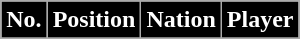<table class="wikitable sortable">
<tr>
<th style="background:#000; color:#fff;" scope=col>No.</th>
<th style="background:#000; color:#fff;" scope=col>Position</th>
<th style="background:#000; color:#fff;" scope=col>Nation</th>
<th style="background:#000; color:#fff;" scope=col>Player</th>
</tr>
<tr>
</tr>
</table>
